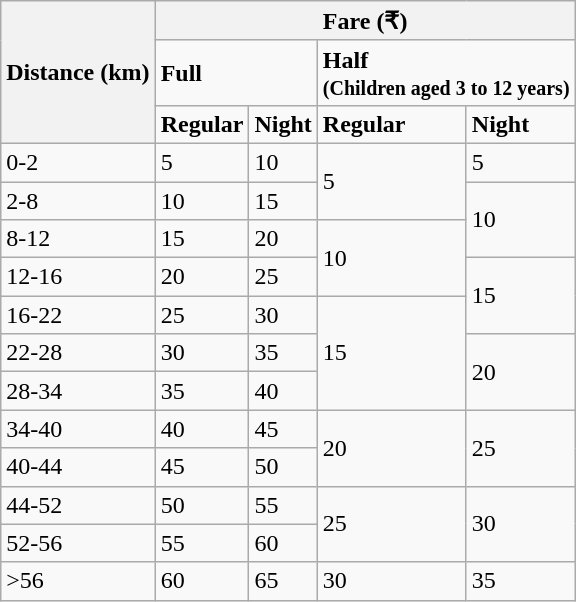<table class="wikitable floatcenter">
<tr>
<th rowspan="3">Distance (km)</th>
<th colspan="4">Fare (₹)</th>
</tr>
<tr>
<td colspan="2"><strong>Full</strong></td>
<td colspan="2"><strong>Half</strong><br><small><strong>(Children aged 3 to 12 years)</strong></small></td>
</tr>
<tr>
<td><strong>Regular</strong></td>
<td><strong>Night</strong></td>
<td><strong>Regular</strong></td>
<td><strong>Night</strong></td>
</tr>
<tr>
<td>0-2</td>
<td>5</td>
<td>10</td>
<td rowspan="2">5</td>
<td>5</td>
</tr>
<tr>
<td>2-8</td>
<td>10</td>
<td>15</td>
<td rowspan="2">10</td>
</tr>
<tr>
<td>8-12</td>
<td>15</td>
<td>20</td>
<td rowspan="2">10</td>
</tr>
<tr>
<td>12-16</td>
<td>20</td>
<td>25</td>
<td rowspan="2">15</td>
</tr>
<tr>
<td>16-22</td>
<td>25</td>
<td>30</td>
<td rowspan="3">15</td>
</tr>
<tr>
<td>22-28</td>
<td>30</td>
<td>35</td>
<td rowspan="2">20</td>
</tr>
<tr>
<td>28-34</td>
<td>35</td>
<td>40</td>
</tr>
<tr>
<td>34-40</td>
<td>40</td>
<td>45</td>
<td rowspan="2">20</td>
<td rowspan="2">25</td>
</tr>
<tr>
<td>40-44</td>
<td>45</td>
<td>50</td>
</tr>
<tr>
<td>44-52</td>
<td>50</td>
<td>55</td>
<td rowspan="2">25</td>
<td rowspan="2">30</td>
</tr>
<tr>
<td>52-56</td>
<td>55</td>
<td>60</td>
</tr>
<tr>
<td>>56</td>
<td>60</td>
<td>65</td>
<td>30</td>
<td>35</td>
</tr>
</table>
